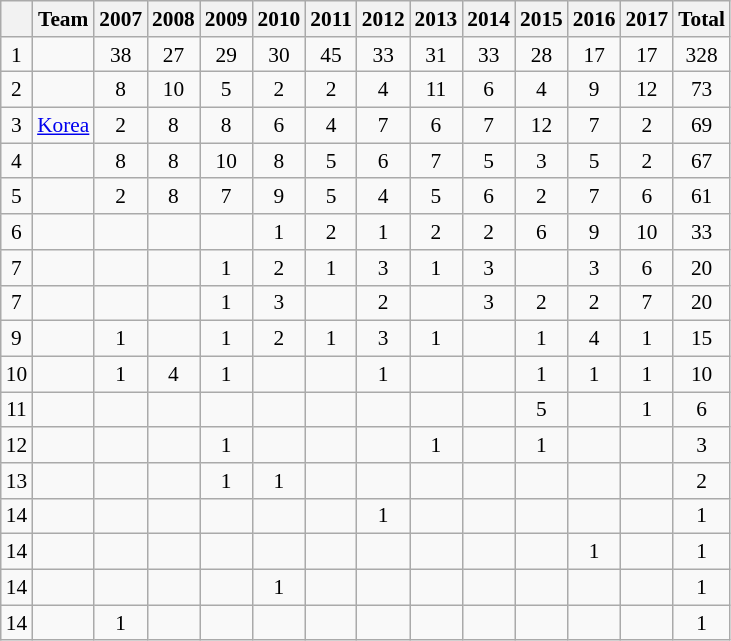<table class="wikitable" style="font-size:89%; text-align:center">
<tr>
<th></th>
<th>Team</th>
<th>2007</th>
<th>2008</th>
<th>2009</th>
<th>2010</th>
<th>2011</th>
<th>2012</th>
<th>2013</th>
<th>2014</th>
<th>2015</th>
<th>2016</th>
<th>2017</th>
<th>Total</th>
</tr>
<tr>
<td>1</td>
<td align="left"></td>
<td>38</td>
<td>27</td>
<td>29</td>
<td>30</td>
<td>45</td>
<td>33</td>
<td>31</td>
<td>33</td>
<td>28</td>
<td>17</td>
<td>17</td>
<td>328</td>
</tr>
<tr>
<td>2</td>
<td align="left"></td>
<td>8</td>
<td>10</td>
<td>5</td>
<td>2</td>
<td>2</td>
<td>4</td>
<td>11</td>
<td>6</td>
<td>4</td>
<td>9</td>
<td>12</td>
<td>73</td>
</tr>
<tr>
<td>3</td>
<td align="left"> <a href='#'>Korea</a></td>
<td>2</td>
<td>8</td>
<td>8</td>
<td>6</td>
<td>4</td>
<td>7</td>
<td>6</td>
<td>7</td>
<td>12</td>
<td>7</td>
<td>2</td>
<td>69</td>
</tr>
<tr>
<td>4</td>
<td align="left"></td>
<td>8</td>
<td>8</td>
<td>10</td>
<td>8</td>
<td>5</td>
<td>6</td>
<td>7</td>
<td>5</td>
<td>3</td>
<td>5</td>
<td>2</td>
<td>67</td>
</tr>
<tr>
<td>5</td>
<td align="left"></td>
<td>2</td>
<td>8</td>
<td>7</td>
<td>9</td>
<td>5</td>
<td>4</td>
<td>5</td>
<td>6</td>
<td>2</td>
<td>7</td>
<td>6</td>
<td>61</td>
</tr>
<tr>
<td>6</td>
<td align="left"></td>
<td></td>
<td></td>
<td></td>
<td>1</td>
<td>2</td>
<td>1</td>
<td>2</td>
<td>2</td>
<td>6</td>
<td>9</td>
<td>10</td>
<td>33</td>
</tr>
<tr>
<td>7</td>
<td align="left"></td>
<td></td>
<td></td>
<td>1</td>
<td>2</td>
<td>1</td>
<td>3</td>
<td>1</td>
<td>3</td>
<td></td>
<td>3</td>
<td>6</td>
<td>20</td>
</tr>
<tr>
<td>7</td>
<td align="left"></td>
<td></td>
<td></td>
<td>1</td>
<td>3</td>
<td></td>
<td>2</td>
<td></td>
<td>3</td>
<td>2</td>
<td>2</td>
<td>7</td>
<td>20</td>
</tr>
<tr>
<td>9</td>
<td align="left"></td>
<td>1</td>
<td></td>
<td>1</td>
<td>2</td>
<td>1</td>
<td>3</td>
<td>1</td>
<td></td>
<td>1</td>
<td>4</td>
<td>1</td>
<td>15</td>
</tr>
<tr>
<td>10</td>
<td align="left"></td>
<td>1</td>
<td>4</td>
<td>1</td>
<td></td>
<td></td>
<td>1</td>
<td></td>
<td></td>
<td>1</td>
<td>1</td>
<td>1</td>
<td>10</td>
</tr>
<tr>
<td>11</td>
<td align="left"></td>
<td></td>
<td></td>
<td></td>
<td></td>
<td></td>
<td></td>
<td></td>
<td></td>
<td>5</td>
<td></td>
<td>1</td>
<td>6</td>
</tr>
<tr>
<td>12</td>
<td align="left"></td>
<td></td>
<td></td>
<td>1</td>
<td></td>
<td></td>
<td></td>
<td>1</td>
<td></td>
<td>1</td>
<td></td>
<td></td>
<td>3</td>
</tr>
<tr>
<td>13</td>
<td align="left"></td>
<td></td>
<td></td>
<td>1</td>
<td>1</td>
<td></td>
<td></td>
<td></td>
<td></td>
<td></td>
<td></td>
<td></td>
<td>2</td>
</tr>
<tr>
<td>14</td>
<td align="left"></td>
<td></td>
<td></td>
<td></td>
<td></td>
<td></td>
<td>1</td>
<td></td>
<td></td>
<td></td>
<td></td>
<td></td>
<td>1</td>
</tr>
<tr>
<td>14</td>
<td align="left"></td>
<td></td>
<td></td>
<td></td>
<td></td>
<td></td>
<td></td>
<td></td>
<td></td>
<td></td>
<td>1</td>
<td></td>
<td>1</td>
</tr>
<tr>
<td>14</td>
<td align="left"></td>
<td></td>
<td></td>
<td></td>
<td>1</td>
<td></td>
<td></td>
<td></td>
<td></td>
<td></td>
<td></td>
<td></td>
<td>1</td>
</tr>
<tr>
<td>14</td>
<td align="left"></td>
<td>1</td>
<td></td>
<td></td>
<td></td>
<td></td>
<td></td>
<td></td>
<td></td>
<td></td>
<td></td>
<td></td>
<td>1</td>
</tr>
</table>
